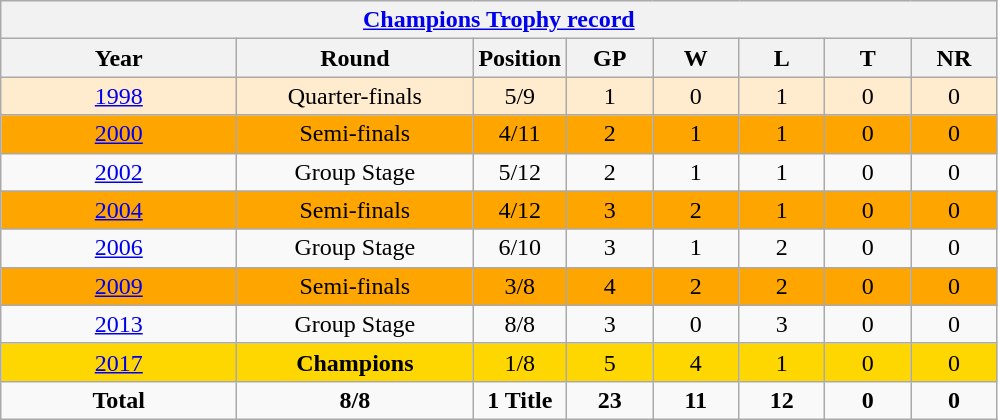<table class="wikitable" style="text-align: center; width=900px;">
<tr>
<th colspan=9><a href='#'>Champions Trophy record</a></th>
</tr>
<tr>
<th width=150>Year</th>
<th width=150>Round</th>
<th width=50>Position</th>
<th width=50>GP</th>
<th width=50>W</th>
<th width=50>L</th>
<th width=50>T</th>
<th width=50>NR</th>
</tr>
<tr style="background:#ffebcd;">
<td> <a href='#'>1998</a></td>
<td>Quarter-finals</td>
<td>5/9</td>
<td>1</td>
<td>0</td>
<td>1</td>
<td>0</td>
<td>0</td>
</tr>
<tr style="background:orange;">
<td> <a href='#'>2000</a></td>
<td>Semi-finals</td>
<td>4/11</td>
<td>2</td>
<td>1</td>
<td>1</td>
<td>0</td>
<td>0</td>
</tr>
<tr>
<td> <a href='#'>2002</a></td>
<td>Group Stage</td>
<td>5/12</td>
<td>2</td>
<td>1</td>
<td>1</td>
<td>0</td>
<td>0</td>
</tr>
<tr style="background:orange;">
<td> <a href='#'>2004</a></td>
<td>Semi-finals</td>
<td>4/12</td>
<td>3</td>
<td>2</td>
<td>1</td>
<td>0</td>
<td>0</td>
</tr>
<tr>
<td> <a href='#'>2006</a></td>
<td>Group Stage</td>
<td>6/10</td>
<td>3</td>
<td>1</td>
<td>2</td>
<td>0</td>
<td>0</td>
</tr>
<tr style="background:orange;">
<td> <a href='#'>2009</a></td>
<td>Semi-finals</td>
<td>3/8</td>
<td>4</td>
<td>2</td>
<td>2</td>
<td>0</td>
<td>0</td>
</tr>
<tr>
<td> <a href='#'>2013</a></td>
<td>Group Stage</td>
<td>8/8</td>
<td>3</td>
<td>0</td>
<td>3</td>
<td>0</td>
<td>0</td>
</tr>
<tr style="background: gold;">
<td> <a href='#'>2017</a></td>
<td><strong>Champions</strong></td>
<td>1/8</td>
<td>5</td>
<td>4</td>
<td>1</td>
<td>0</td>
<td>0</td>
</tr>
<tr>
<td><strong>Total</strong></td>
<td><strong>8/8</strong></td>
<td><strong>1 Title</strong></td>
<td><strong>23</strong></td>
<td><strong>11</strong></td>
<td><strong>12</strong></td>
<td><strong>0</strong></td>
<td><strong>0</strong></td>
</tr>
</table>
